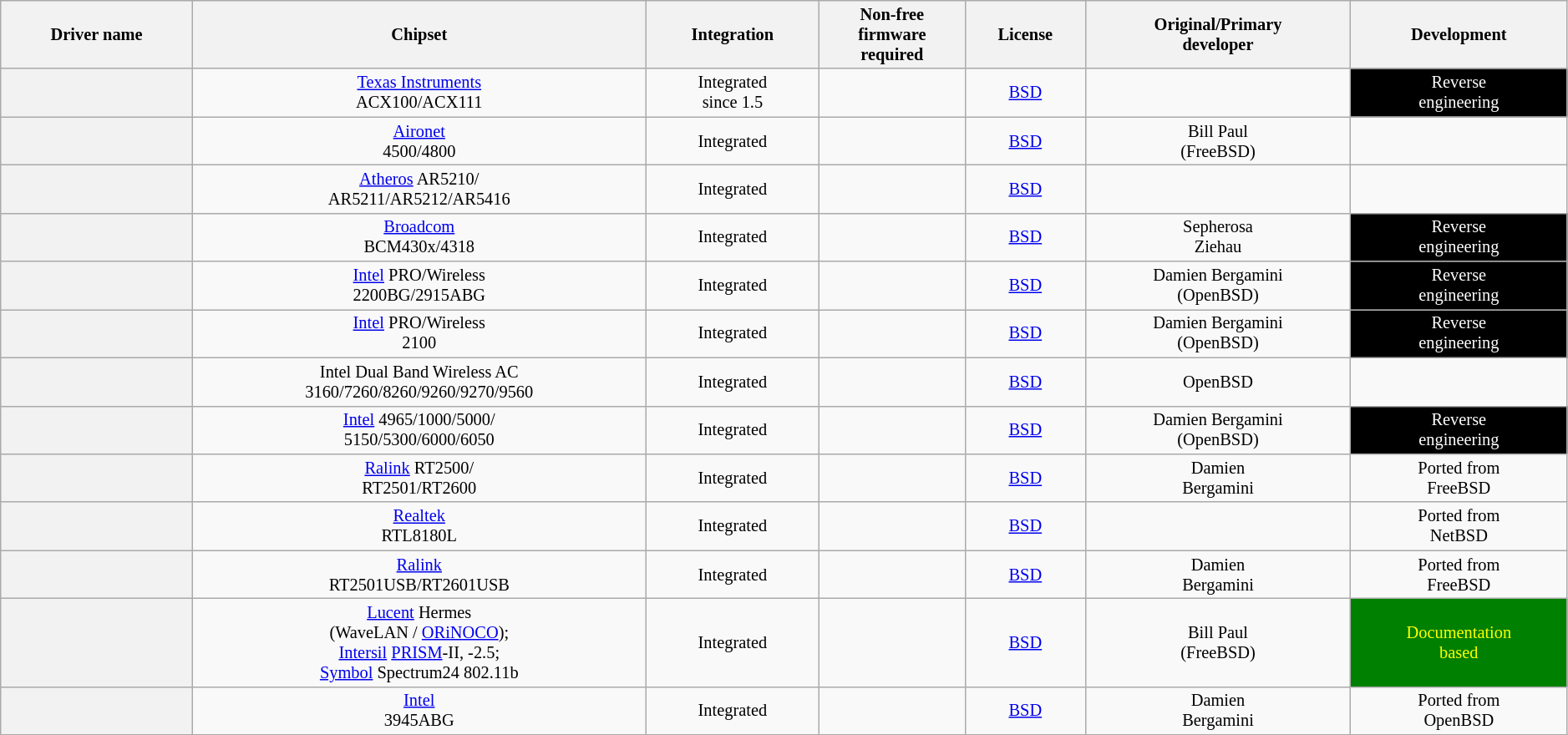<table class="wikitable" style="font-size: 85%; text-align: center; width: 99%;">
<tr>
<th>Driver name</th>
<th>Chipset</th>
<th>Integration</th>
<th>Non-free <br>firmware <br>required </th>
<th>License</th>
<th>Original/Primary <br>developer</th>
<th>Development</th>
</tr>
<tr>
<th></th>
<td><a href='#'>Texas Instruments</a><br>ACX100/ACX111</td>
<td>Integrated <br>since 1.5</td>
<td></td>
<td><a href='#'>BSD</a></td>
<td></td>
<td style="background: black; color: white; ">Reverse <br>engineering</td>
</tr>
<tr>
<th></th>
<td><a href='#'>Aironet</a><br>4500/4800</td>
<td>Integrated</td>
<td></td>
<td><a href='#'>BSD</a></td>
<td>Bill Paul<br>(FreeBSD)</td>
<td></td>
</tr>
<tr>
<th></th>
<td><a href='#'>Atheros</a> AR5210/<br>AR5211/AR5212/AR5416</td>
<td>Integrated</td>
<td></td>
<td><a href='#'>BSD</a></td>
<td></td>
<td></td>
</tr>
<tr>
<th></th>
<td><a href='#'>Broadcom</a><br>BCM430x/4318</td>
<td>Integrated</td>
<td></td>
<td><a href='#'>BSD</a></td>
<td>Sepherosa<br>Ziehau</td>
<td style="background: black; color: white; ">Reverse <br>engineering</td>
</tr>
<tr>
<th></th>
<td><a href='#'>Intel</a> PRO/Wireless<br>2200BG/2915ABG</td>
<td>Integrated</td>
<td></td>
<td><a href='#'>BSD</a></td>
<td>Damien Bergamini<br>(OpenBSD)</td>
<td style="background: black; color: white; ">Reverse <br>engineering</td>
</tr>
<tr>
<th></th>
<td><a href='#'>Intel</a> PRO/Wireless<br>2100</td>
<td>Integrated</td>
<td></td>
<td><a href='#'>BSD</a></td>
<td>Damien Bergamini<br>(OpenBSD)</td>
<td style="background: black; color: white; ">Reverse <br>engineering</td>
</tr>
<tr>
<th></th>
<td>Intel Dual Band Wireless AC<br>3160/7260/8260/9260/9270/9560</td>
<td Integrated>Integrated</td>
<td></td>
<td><a href='#'>BSD</a></td>
<td>OpenBSD</td>
</tr>
<tr>
<th></th>
<td><a href='#'>Intel</a> 4965/1000/5000/<br>5150/5300/6000/6050</td>
<td>Integrated</td>
<td></td>
<td><a href='#'>BSD</a></td>
<td>Damien Bergamini<br>(OpenBSD)</td>
<td style="background: black; color: white; ">Reverse <br>engineering</td>
</tr>
<tr>
<th></th>
<td><a href='#'>Ralink</a> RT2500/<br>RT2501/RT2600</td>
<td>Integrated</td>
<td></td>
<td><a href='#'>BSD</a></td>
<td>Damien <br>Bergamini</td>
<td>Ported from<br>FreeBSD</td>
</tr>
<tr>
<th></th>
<td><a href='#'>Realtek</a><br>RTL8180L</td>
<td>Integrated</td>
<td></td>
<td><a href='#'>BSD</a></td>
<td></td>
<td>Ported from <br>NetBSD</td>
</tr>
<tr>
<th></th>
<td><a href='#'>Ralink</a><br>RT2501USB/RT2601USB</td>
<td>Integrated</td>
<td></td>
<td><a href='#'>BSD</a></td>
<td>Damien <br>Bergamini</td>
<td>Ported from<br>FreeBSD</td>
</tr>
<tr>
<th></th>
<td><a href='#'>Lucent</a> Hermes<br>(WaveLAN / <a href='#'>ORiNOCO</a>);<br><a href='#'>Intersil</a> <a href='#'>PRISM</a>-II, -2.5; <br><a href='#'>Symbol</a> Spectrum24 802.11b</td>
<td>Integrated</td>
<td></td>
<td><a href='#'>BSD</a></td>
<td>Bill Paul <br>(FreeBSD)</td>
<td style="background: green; color: yellow;">Documentation <br>based</td>
</tr>
<tr>
<th></th>
<td><a href='#'>Intel</a><br>3945ABG</td>
<td>Integrated</td>
<td></td>
<td><a href='#'>BSD</a></td>
<td>Damien <br>Bergamini</td>
<td>Ported from <br>OpenBSD</td>
</tr>
</table>
